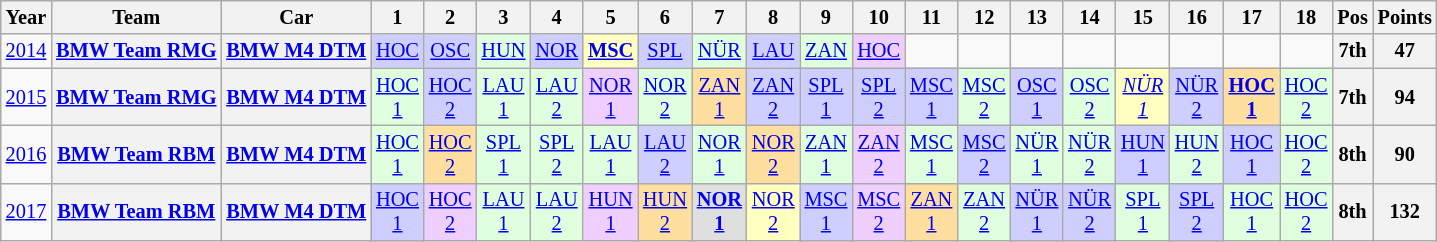<table class="wikitable" style="text-align:center; font-size:85%">
<tr>
<th>Year</th>
<th>Team</th>
<th>Car</th>
<th>1</th>
<th>2</th>
<th>3</th>
<th>4</th>
<th>5</th>
<th>6</th>
<th>7</th>
<th>8</th>
<th>9</th>
<th>10</th>
<th>11</th>
<th>12</th>
<th>13</th>
<th>14</th>
<th>15</th>
<th>16</th>
<th>17</th>
<th>18</th>
<th>Pos</th>
<th>Points</th>
</tr>
<tr>
<td><a href='#'>2014</a></td>
<th><a href='#'>BMW Team RMG</a></th>
<th><a href='#'>BMW M4 DTM</a></th>
<td style="background:#CFCFFF;"><a href='#'>HOC</a><br></td>
<td style="background:#CFCFFF;"><a href='#'>OSC</a><br></td>
<td style="background:#DFFFDF;"><a href='#'>HUN</a><br></td>
<td style="background:#CFCFFF;"><a href='#'>NOR</a><br></td>
<td style="background:#FFFFBF;"><strong><a href='#'>MSC</a></strong><br></td>
<td style="background:#CFCFFF;"><a href='#'>SPL</a><br></td>
<td style="background:#DFFFDF;"><a href='#'>NÜR</a><br></td>
<td style="background:#CFCFFF;"><a href='#'>LAU</a><br></td>
<td style="background:#DFFFDF;"><a href='#'>ZAN</a><br></td>
<td style="background:#EFCFFF;"><a href='#'>HOC</a><br></td>
<td></td>
<td></td>
<td></td>
<td></td>
<td></td>
<td></td>
<td></td>
<td></td>
<th>7th</th>
<th>47</th>
</tr>
<tr>
<td><a href='#'>2015</a></td>
<th><a href='#'>BMW Team RMG</a></th>
<th><a href='#'>BMW M4 DTM</a></th>
<td style="background:#DFFFDF;"><a href='#'>HOC<br>1</a><br></td>
<td style="background:#CFCFFF;"><a href='#'>HOC<br>2</a><br></td>
<td style="background:#DFFFDF;"><a href='#'>LAU<br>1</a><br></td>
<td style="background:#DFFFDF;"><a href='#'>LAU<br>2</a><br></td>
<td style="background:#EFCFFF;"><a href='#'>NOR<br>1</a><br></td>
<td style="background:#DFFFDF;"><a href='#'>NOR<br>2</a><br></td>
<td style="background:#FFDF9F;"><a href='#'>ZAN<br>1</a><br></td>
<td style="background:#CFCFFF;"><a href='#'>ZAN<br>2</a><br></td>
<td style="background:#CFCFFF;"><a href='#'>SPL<br>1</a><br></td>
<td style="background:#CFCFFF;"><a href='#'>SPL<br>2</a><br></td>
<td style="background:#CFCFFF;"><a href='#'>MSC<br>1</a><br></td>
<td style="background:#DFFFDF;"><a href='#'>MSC<br>2</a><br></td>
<td style="background:#CFCFFF;"><a href='#'>OSC<br>1</a><br></td>
<td style="background:#DFFFDF;"><a href='#'>OSC<br>2</a><br></td>
<td style="background:#FFFFBF;"><em><a href='#'>NÜR<br>1</a></em><br></td>
<td style="background:#CFCFFF;"><a href='#'>NÜR<br>2</a><br></td>
<td style="background:#FFDF9F;"><strong><a href='#'>HOC<br>1</a></strong><br></td>
<td style="background:#DFFFDF;"><a href='#'>HOC<br>2</a><br></td>
<th>7th</th>
<th>94</th>
</tr>
<tr>
<td><a href='#'>2016</a></td>
<th><a href='#'>BMW Team RBM</a></th>
<th><a href='#'>BMW M4 DTM</a></th>
<td style="background:#DFFFDF;"><a href='#'>HOC<br>1</a><br></td>
<td style="background:#FFDF9F;"><a href='#'>HOC<br>2</a><br></td>
<td style="background:#DFFFDF;"><a href='#'>SPL<br>1</a><br></td>
<td style="background:#DFFFDF;"><a href='#'>SPL<br>2</a><br></td>
<td style="background:#DFFFDF;"><a href='#'>LAU<br>1</a><br></td>
<td style="background:#CFCFFF;"><a href='#'>LAU<br>2</a><br></td>
<td style="background:#DFFFDF;"><a href='#'>NOR<br>1</a><br></td>
<td style="background:#FFDF9F;"><a href='#'>NOR<br>2</a><br></td>
<td style="background:#DFFFDF;"><a href='#'>ZAN<br>1</a><br></td>
<td style="background:#EFCFFF;"><a href='#'>ZAN<br>2</a><br></td>
<td style="background:#DFFFDF;"><a href='#'>MSC<br>1</a><br></td>
<td style="background:#CFCFFF;"><a href='#'>MSC<br>2</a><br></td>
<td style="background:#DFFFDF;"><a href='#'>NÜR<br>1</a><br></td>
<td style="background:#DFFFDF;"><a href='#'>NÜR<br>2</a><br></td>
<td style="background:#CFCFFF;"><a href='#'>HUN<br>1</a><br></td>
<td style="background:#DFFFDF;"><a href='#'>HUN<br>2</a><br></td>
<td style="background:#CFCFFF;"><a href='#'>HOC<br>1</a><br></td>
<td style="background:#DFFFDF;"><a href='#'>HOC<br>2</a><br></td>
<th>8th</th>
<th>90</th>
</tr>
<tr>
<td><a href='#'>2017</a></td>
<th><a href='#'>BMW Team RBM</a></th>
<th><a href='#'>BMW M4 DTM</a></th>
<td style="background:#CFCFFF;"><a href='#'>HOC<br>1</a><br></td>
<td style="background:#EFCFFF;"><a href='#'>HOC<br>2</a><br></td>
<td style="background:#DFFFDF;"><a href='#'>LAU<br>1</a><br></td>
<td style="background:#DFFFDF;"><a href='#'>LAU<br>2</a><br></td>
<td style="background:#EFCFFF;"><a href='#'>HUN<br>1</a><br></td>
<td style="background:#FFDF9F;"><a href='#'>HUN<br>2</a><br></td>
<td style="background:#DFDFDF;"><strong><a href='#'>NOR<br>1</a></strong><br></td>
<td style="background:#FFFFBF;"><a href='#'>NOR<br>2</a><br></td>
<td style="background:#CFCFFF;"><a href='#'>MSC<br>1</a><br></td>
<td style="background:#EFCFFF;"><a href='#'>MSC<br>2</a><br></td>
<td style="background:#FFDF9F;"><a href='#'>ZAN<br>1</a><br></td>
<td style="background:#DFFFDF;"><a href='#'>ZAN<br>2</a><br></td>
<td style="background:#CFCFFF;"><a href='#'>NÜR<br>1</a><br></td>
<td style="background:#CFCFFF;"><a href='#'>NÜR<br>2</a><br></td>
<td style="background:#DFFFDF;"><a href='#'>SPL<br>1</a><br></td>
<td style="background:#CFCFFF;"><a href='#'>SPL<br>2</a><br></td>
<td style="background:#DFFFDF;"><a href='#'>HOC<br>1</a><br></td>
<td style="background:#DFFFDF;"><a href='#'>HOC<br>2</a><br></td>
<th>8th</th>
<th>132</th>
</tr>
</table>
